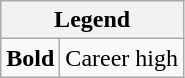<table class="wikitable mw-collapsible mw-collapsed">
<tr>
<th colspan="2">Legend</th>
</tr>
<tr>
<td><strong>Bold</strong></td>
<td>Career high</td>
</tr>
</table>
